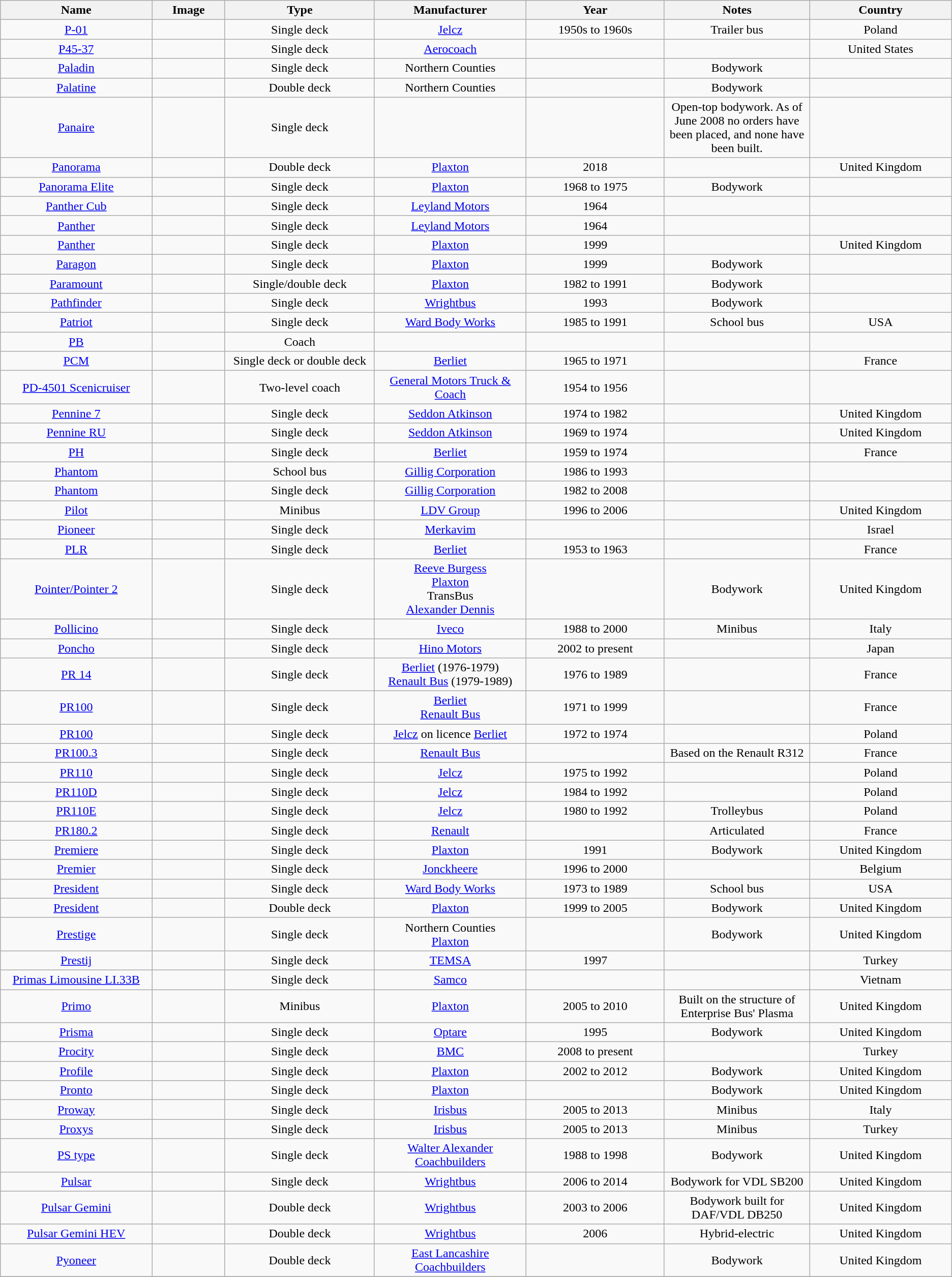<table class="wikitable sortable sticky-header mw-datatable" style=text-align:center;>
<tr>
<th style="width:15em;">Name</th>
<th style="width:7em;">Image</th>
<th style="width:15em;">Type</th>
<th style="width:15em;">Manufacturer</th>
<th style="width:15em;">Year</th>
<th class="unsortable", style="width:15em;">Notes</th>
<th style="width:15em;">Country</th>
</tr>
<tr>
<td><a href='#'>P-01</a></td>
<td></td>
<td>Single deck</td>
<td><a href='#'>Jelcz</a></td>
<td>1950s to 1960s</td>
<td>Trailer bus</td>
<td>Poland</td>
</tr>
<tr>
<td><a href='#'>P45-37</a></td>
<td></td>
<td>Single deck</td>
<td><a href='#'>Aerocoach</a></td>
<td></td>
<td></td>
<td>United States</td>
</tr>
<tr>
<td><a href='#'>Paladin</a></td>
<td></td>
<td>Single deck</td>
<td>Northern Counties</td>
<td></td>
<td>Bodywork</td>
<td></td>
</tr>
<tr>
<td><a href='#'>Palatine</a></td>
<td></td>
<td>Double deck</td>
<td>Northern Counties</td>
<td></td>
<td>Bodywork</td>
<td></td>
</tr>
<tr>
<td><a href='#'>Panaire</a></td>
<td></td>
<td>Single deck</td>
<td></td>
<td></td>
<td>Open-top bodywork. As of June 2008 no orders have been placed, and none have been built.</td>
<td></td>
</tr>
<tr>
<td><a href='#'>Panorama</a></td>
<td></td>
<td>Double deck</td>
<td><a href='#'>Plaxton</a></td>
<td>2018</td>
<td></td>
<td>United Kingdom</td>
</tr>
<tr>
<td><a href='#'>Panorama Elite</a></td>
<td></td>
<td>Single deck</td>
<td><a href='#'>Plaxton</a></td>
<td>1968 to 1975</td>
<td>Bodywork</td>
<td></td>
</tr>
<tr>
<td><a href='#'>Panther Cub</a></td>
<td></td>
<td>Single deck</td>
<td><a href='#'>Leyland Motors</a></td>
<td>1964</td>
<td></td>
<td></td>
</tr>
<tr>
<td><a href='#'>Panther</a></td>
<td></td>
<td>Single deck</td>
<td><a href='#'>Leyland Motors</a></td>
<td>1964</td>
<td></td>
<td></td>
</tr>
<tr>
<td><a href='#'>Panther</a></td>
<td></td>
<td>Single deck</td>
<td><a href='#'>Plaxton</a></td>
<td>1999</td>
<td></td>
<td>United Kingdom</td>
</tr>
<tr>
<td><a href='#'>Paragon</a></td>
<td></td>
<td>Single deck</td>
<td><a href='#'>Plaxton</a></td>
<td>1999</td>
<td>Bodywork</td>
<td></td>
</tr>
<tr>
<td><a href='#'>Paramount</a></td>
<td></td>
<td>Single/double deck</td>
<td><a href='#'>Plaxton</a></td>
<td>1982 to 1991</td>
<td>Bodywork</td>
<td></td>
</tr>
<tr>
<td><a href='#'>Pathfinder</a></td>
<td></td>
<td>Single deck</td>
<td><a href='#'>Wrightbus</a></td>
<td>1993</td>
<td>Bodywork</td>
<td></td>
</tr>
<tr>
<td><a href='#'>Patriot</a></td>
<td></td>
<td>Single deck</td>
<td><a href='#'>Ward Body Works</a></td>
<td>1985 to 1991</td>
<td>School bus</td>
<td>USA</td>
</tr>
<tr>
<td><a href='#'>PB</a></td>
<td></td>
<td>Coach</td>
<td></td>
<td></td>
<td></td>
<td></td>
</tr>
<tr>
<td><a href='#'>PCM</a></td>
<td></td>
<td>Single deck or double deck</td>
<td><a href='#'>Berliet</a></td>
<td>1965 to 1971</td>
<td></td>
<td>France</td>
</tr>
<tr>
<td><a href='#'>PD-4501 Scenicruiser</a></td>
<td></td>
<td>Two-level coach</td>
<td><a href='#'>General Motors Truck & Coach</a></td>
<td>1954 to 1956</td>
<td></td>
<td></td>
</tr>
<tr>
<td><a href='#'>Pennine 7</a></td>
<td></td>
<td>Single deck</td>
<td><a href='#'>Seddon Atkinson</a></td>
<td>1974 to 1982</td>
<td></td>
<td>United Kingdom</td>
</tr>
<tr>
<td><a href='#'>Pennine RU</a></td>
<td></td>
<td>Single deck</td>
<td><a href='#'>Seddon Atkinson</a></td>
<td>1969 to 1974</td>
<td></td>
<td>United Kingdom</td>
</tr>
<tr>
<td><a href='#'>PH</a></td>
<td></td>
<td>Single deck</td>
<td><a href='#'>Berliet</a></td>
<td>1959 to 1974</td>
<td></td>
<td>France</td>
</tr>
<tr>
<td><a href='#'>Phantom</a></td>
<td></td>
<td>School bus</td>
<td><a href='#'>Gillig Corporation</a></td>
<td>1986 to 1993</td>
<td></td>
<td></td>
</tr>
<tr>
<td><a href='#'>Phantom</a></td>
<td></td>
<td>Single deck</td>
<td><a href='#'>Gillig Corporation</a></td>
<td>1982 to 2008</td>
<td></td>
<td></td>
</tr>
<tr>
<td><a href='#'>Pilot</a></td>
<td></td>
<td>Minibus</td>
<td><a href='#'>LDV Group</a></td>
<td>1996 to 2006</td>
<td></td>
<td>United Kingdom</td>
</tr>
<tr>
<td><a href='#'>Pioneer</a></td>
<td></td>
<td>Single deck</td>
<td><a href='#'>Merkavim</a></td>
<td></td>
<td></td>
<td>Israel</td>
</tr>
<tr>
<td><a href='#'>PLR</a></td>
<td></td>
<td>Single deck</td>
<td><a href='#'>Berliet</a></td>
<td>1953 to 1963</td>
<td></td>
<td>France</td>
</tr>
<tr>
<td><a href='#'>Pointer/Pointer 2</a></td>
<td><br></td>
<td>Single deck</td>
<td><a href='#'>Reeve Burgess</a><br><a href='#'>Plaxton</a><br>TransBus<br><a href='#'>Alexander Dennis</a></td>
<td></td>
<td>Bodywork</td>
<td>United Kingdom</td>
</tr>
<tr>
<td><a href='#'>Pollicino</a></td>
<td></td>
<td>Single deck</td>
<td><a href='#'>Iveco</a></td>
<td>1988 to 2000</td>
<td>Minibus</td>
<td>Italy</td>
</tr>
<tr>
<td><a href='#'>Poncho</a></td>
<td></td>
<td>Single deck</td>
<td><a href='#'>Hino Motors</a></td>
<td>2002 to present</td>
<td></td>
<td>Japan</td>
</tr>
<tr>
<td><a href='#'>PR 14</a></td>
<td></td>
<td>Single deck</td>
<td><a href='#'>Berliet</a> (1976-1979)<br><a href='#'>Renault Bus</a> (1979-1989)</td>
<td>1976 to 1989</td>
<td></td>
<td>France</td>
</tr>
<tr>
<td><a href='#'>PR100</a></td>
<td></td>
<td>Single deck</td>
<td><a href='#'>Berliet</a><br><a href='#'>Renault Bus</a></td>
<td>1971 to 1999</td>
<td></td>
<td>France</td>
</tr>
<tr>
<td><a href='#'>PR100</a></td>
<td></td>
<td>Single deck</td>
<td><a href='#'>Jelcz</a> on licence <a href='#'>Berliet</a></td>
<td>1972 to 1974</td>
<td></td>
<td>Poland</td>
</tr>
<tr>
<td><a href='#'>PR100.3</a></td>
<td></td>
<td>Single deck</td>
<td><a href='#'>Renault Bus</a></td>
<td></td>
<td>Based on the Renault R312</td>
<td>France</td>
</tr>
<tr>
<td><a href='#'>PR110</a></td>
<td></td>
<td>Single deck</td>
<td><a href='#'>Jelcz</a></td>
<td>1975 to 1992</td>
<td></td>
<td>Poland</td>
</tr>
<tr>
<td><a href='#'>PR110D</a></td>
<td></td>
<td>Single deck</td>
<td><a href='#'>Jelcz</a></td>
<td>1984 to 1992</td>
<td></td>
<td>Poland</td>
</tr>
<tr>
<td><a href='#'>PR110E</a></td>
<td></td>
<td>Single deck</td>
<td><a href='#'>Jelcz</a></td>
<td>1980 to 1992</td>
<td>Trolleybus</td>
<td>Poland</td>
</tr>
<tr>
<td><a href='#'>PR180.2</a></td>
<td></td>
<td>Single deck</td>
<td><a href='#'>Renault</a></td>
<td></td>
<td>Articulated</td>
<td>France</td>
</tr>
<tr>
<td><a href='#'>Premiere</a></td>
<td></td>
<td>Single deck</td>
<td><a href='#'>Plaxton</a></td>
<td>1991</td>
<td>Bodywork</td>
<td>United Kingdom</td>
</tr>
<tr>
<td><a href='#'>Premier</a></td>
<td></td>
<td>Single deck</td>
<td><a href='#'>Jonckheere</a></td>
<td>1996 to 2000</td>
<td></td>
<td>Belgium</td>
</tr>
<tr>
<td><a href='#'>President</a></td>
<td></td>
<td>Single deck</td>
<td><a href='#'>Ward Body Works</a></td>
<td>1973 to 1989</td>
<td>School bus</td>
<td>USA</td>
</tr>
<tr>
<td><a href='#'>President</a></td>
<td></td>
<td>Double deck</td>
<td><a href='#'>Plaxton</a></td>
<td>1999 to 2005</td>
<td>Bodywork</td>
<td>United Kingdom</td>
</tr>
<tr>
<td><a href='#'>Prestige</a></td>
<td></td>
<td>Single deck</td>
<td>Northern Counties<br><a href='#'>Plaxton</a></td>
<td></td>
<td>Bodywork</td>
<td>United Kingdom</td>
</tr>
<tr>
<td><a href='#'>Prestij</a></td>
<td></td>
<td>Single deck</td>
<td><a href='#'>TEMSA</a></td>
<td>1997</td>
<td></td>
<td>Turkey</td>
</tr>
<tr>
<td><a href='#'>Primas Limousine LI.33B</a></td>
<td></td>
<td>Single deck</td>
<td><a href='#'>Samco</a></td>
<td></td>
<td></td>
<td>Vietnam</td>
</tr>
<tr>
<td><a href='#'>Primo</a></td>
<td></td>
<td>Minibus</td>
<td><a href='#'>Plaxton</a></td>
<td>2005 to 2010</td>
<td>Built on the structure of Enterprise Bus' Plasma</td>
<td>United Kingdom</td>
</tr>
<tr>
<td><a href='#'>Prisma</a></td>
<td></td>
<td>Single deck</td>
<td><a href='#'>Optare</a></td>
<td>1995</td>
<td>Bodywork</td>
<td>United Kingdom</td>
</tr>
<tr>
<td><a href='#'>Procity</a></td>
<td></td>
<td>Single deck</td>
<td><a href='#'>BMC</a></td>
<td>2008 to present</td>
<td></td>
<td>Turkey</td>
</tr>
<tr>
<td><a href='#'>Profile</a></td>
<td></td>
<td>Single deck</td>
<td><a href='#'>Plaxton</a></td>
<td>2002 to 2012</td>
<td>Bodywork</td>
<td>United Kingdom</td>
</tr>
<tr>
<td><a href='#'>Pronto</a></td>
<td></td>
<td>Single deck</td>
<td><a href='#'>Plaxton</a></td>
<td></td>
<td>Bodywork</td>
<td>United Kingdom</td>
</tr>
<tr>
<td><a href='#'>Proway</a></td>
<td></td>
<td>Single deck</td>
<td><a href='#'>Irisbus</a></td>
<td>2005 to 2013</td>
<td>Minibus</td>
<td>Italy</td>
</tr>
<tr>
<td><a href='#'>Proxys</a></td>
<td></td>
<td>Single deck</td>
<td><a href='#'>Irisbus</a></td>
<td>2005 to 2013</td>
<td>Minibus</td>
<td>Turkey</td>
</tr>
<tr>
<td><a href='#'>PS type</a></td>
<td></td>
<td>Single deck</td>
<td><a href='#'>Walter Alexander Coachbuilders</a></td>
<td>1988 to 1998</td>
<td>Bodywork</td>
<td>United Kingdom</td>
</tr>
<tr>
<td><a href='#'>Pulsar</a></td>
<td></td>
<td>Single deck</td>
<td><a href='#'>Wrightbus</a></td>
<td>2006 to 2014</td>
<td>Bodywork for VDL SB200</td>
<td>United Kingdom</td>
</tr>
<tr>
<td><a href='#'>Pulsar Gemini</a></td>
<td></td>
<td>Double deck</td>
<td><a href='#'>Wrightbus</a></td>
<td>2003 to 2006</td>
<td>Bodywork built for DAF/VDL DB250</td>
<td>United Kingdom</td>
</tr>
<tr>
<td><a href='#'>Pulsar Gemini HEV</a></td>
<td></td>
<td>Double deck</td>
<td><a href='#'>Wrightbus</a></td>
<td>2006</td>
<td>Hybrid-electric</td>
<td>United Kingdom</td>
</tr>
<tr>
<td><a href='#'>Pyoneer</a></td>
<td></td>
<td>Double deck</td>
<td><a href='#'>East Lancashire Coachbuilders</a></td>
<td></td>
<td>Bodywork</td>
<td>United Kingdom</td>
</tr>
<tr>
</tr>
</table>
